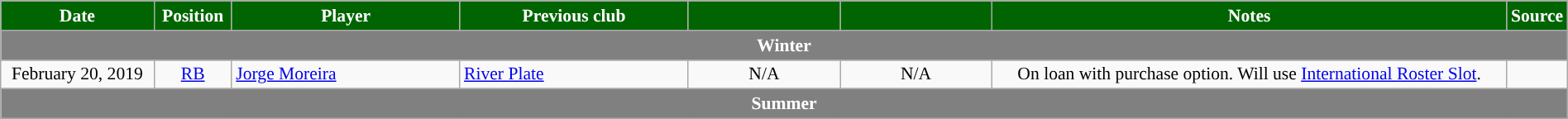<table class="wikitable" style="text-align:center; font-size:90%; width:100%;">
<tr>
<th style="background:darkgreen; color:white; text-align:center; width:10%">Date</th>
<th style="background:darkgreen; color:white; text-align:center; width:5%">Position</th>
<th style="background:darkgreen; color:white; text-align:center; width:15%">Player</th>
<th style="background:darkgreen; color:white; text-align:center; width:15%">Previous club</th>
<th style="background:darkgreen; color:white; text-align:center; width:10%"></th>
<th style="background:darkgreen; color:white; text-align:center; width:10%"></th>
<th style="background:darkgreen; color:white; text-align:center; width:34%">Notes</th>
<th style="background:darkgreen; color:white; text-align:center; width:1%">Source</th>
</tr>
<tr>
<th colspan="8" style="background:gray; color:white; text-align:center;">Winter</th>
</tr>
<tr>
</tr>
<tr>
<td style="text-align:center;">February 20, 2019</td>
<td style="text-align:center;"><a href='#'>RB</a></td>
<td align=left> <a href='#'>Jorge Moreira</a></td>
<td align=left> <a href='#'>River Plate</a></td>
<td style="text-align:center;">N/A</td>
<td style="text-align:center;">N/A</td>
<td>On loan with purchase option. Will use <a href='#'>International Roster Slot</a>.</td>
<td style="text-align:center;"></td>
</tr>
<tr>
</tr>
<tr>
<th colspan="8" style="background:gray; color:white; text-align:center;">Summer</th>
</tr>
</table>
